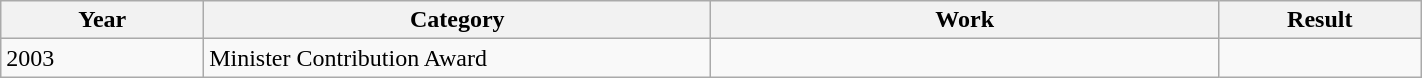<table | width="75%" class="wikitable sortable">
<tr>
<th width="10%">Year</th>
<th width="25%">Category</th>
<th width="25%">Work</th>
<th width="10%">Result</th>
</tr>
<tr>
<td>2003</td>
<td>Minister Contribution Award</td>
<td></td>
<td></td>
</tr>
</table>
